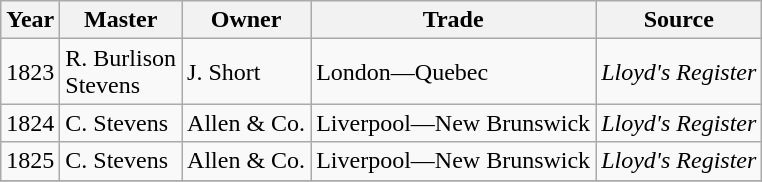<table class="sortable wikitable">
<tr>
<th>Year</th>
<th>Master</th>
<th>Owner</th>
<th>Trade</th>
<th>Source</th>
</tr>
<tr>
<td>1823</td>
<td>R. Burlison<br>Stevens</td>
<td>J. Short</td>
<td>London—Quebec</td>
<td><em>Lloyd's Register</em></td>
</tr>
<tr>
<td>1824</td>
<td>C. Stevens</td>
<td>Allen & Co.</td>
<td>Liverpool—New Brunswick</td>
<td><em>Lloyd's Register</em></td>
</tr>
<tr>
<td>1825</td>
<td>C. Stevens</td>
<td>Allen & Co.</td>
<td>Liverpool—New Brunswick</td>
<td><em>Lloyd's Register</em></td>
</tr>
<tr>
</tr>
</table>
